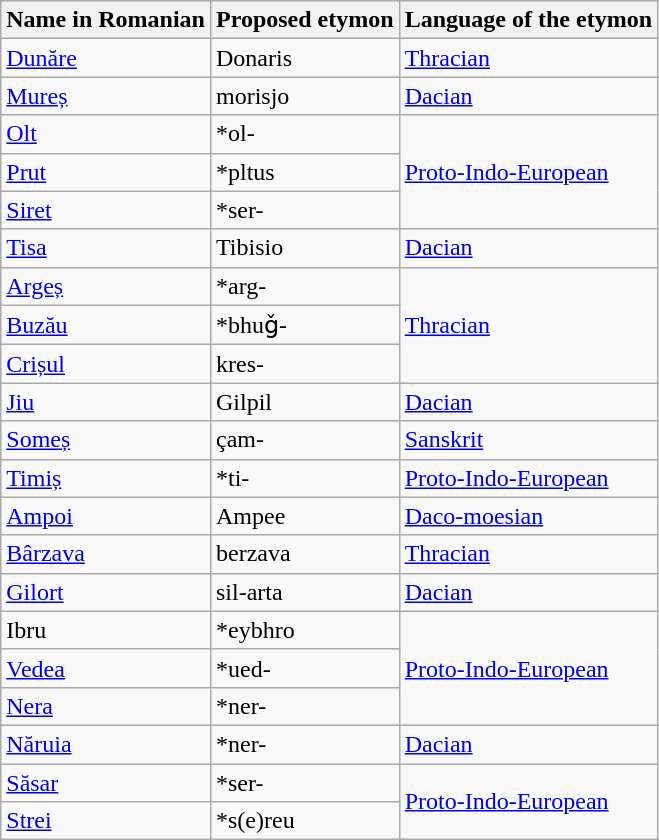<table class="wikitable sortable">
<tr>
<th>Name in Romanian</th>
<th>Proposed etymon</th>
<th>Language of the etymon</th>
</tr>
<tr>
<td><a href='#'>Dunăre</a></td>
<td>Donaris</td>
<td><a href='#'>Thracian</a></td>
</tr>
<tr>
<td><a href='#'>Mureș</a></td>
<td>morisjo</td>
<td><a href='#'>Dacian</a></td>
</tr>
<tr>
<td><a href='#'>Olt</a></td>
<td>*ol-</td>
<td rowspan="3"><a href='#'>Proto-Indo-European</a></td>
</tr>
<tr>
<td><a href='#'>Prut</a></td>
<td>*pltus</td>
</tr>
<tr>
<td><a href='#'>Siret</a></td>
<td>*ser-</td>
</tr>
<tr>
<td><a href='#'>Tisa</a></td>
<td>Tibisio</td>
<td><a href='#'>Dacian</a></td>
</tr>
<tr>
<td><a href='#'>Argeș</a></td>
<td>*arg-</td>
<td rowspan="3"><a href='#'>Thracian</a></td>
</tr>
<tr>
<td><a href='#'>Buzău</a></td>
<td>*bhuǧ-</td>
</tr>
<tr>
<td><a href='#'>Crișul</a></td>
<td>kres-</td>
</tr>
<tr>
<td><a href='#'>Jiu</a></td>
<td>Gilpil</td>
<td><a href='#'>Dacian</a></td>
</tr>
<tr>
<td><a href='#'>Someș</a></td>
<td>çam-</td>
<td><a href='#'>Sanskrit</a></td>
</tr>
<tr>
<td><a href='#'>Timiș</a></td>
<td>*ti-</td>
<td><a href='#'>Proto-Indo-European</a></td>
</tr>
<tr>
<td><a href='#'>Ampoi</a></td>
<td>Ampee</td>
<td><a href='#'>Daco-moesian</a></td>
</tr>
<tr>
<td><a href='#'>Bârzava</a></td>
<td>berzava</td>
<td><a href='#'>Thracian</a></td>
</tr>
<tr>
<td><a href='#'>Gilort</a></td>
<td>sil-arta</td>
<td><a href='#'>Dacian</a></td>
</tr>
<tr>
<td>Ibru</td>
<td>*eybhro</td>
<td rowspan="3"><a href='#'>Proto-Indo-European</a></td>
</tr>
<tr>
<td><a href='#'>Vedea</a></td>
<td>*ued-</td>
</tr>
<tr>
<td><a href='#'>Nera</a></td>
<td>*ner-</td>
</tr>
<tr>
<td><a href='#'>Năruia</a></td>
<td>*ner-</td>
<td><a href='#'>Dacian</a></td>
</tr>
<tr>
<td><a href='#'>Săsar</a></td>
<td>*ser-</td>
<td rowspan="2"><a href='#'>Proto-Indo-European</a></td>
</tr>
<tr>
<td><a href='#'>Strei</a></td>
<td>*s(e)reu</td>
</tr>
</table>
